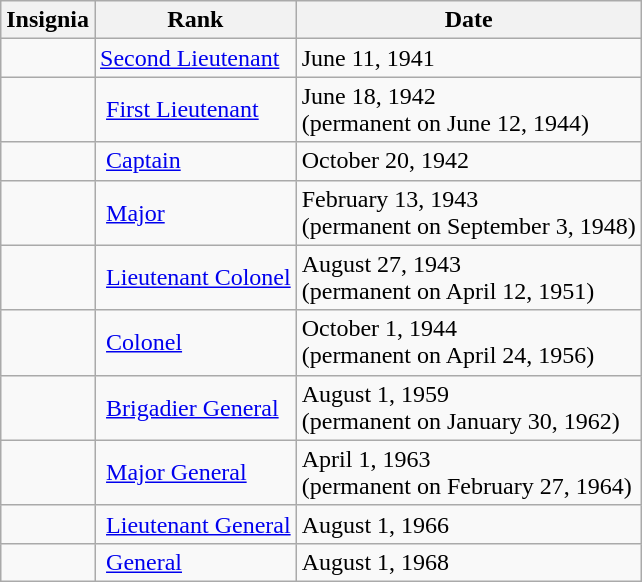<table class="wikitable">
<tr>
<th>Insignia</th>
<th>Rank</th>
<th>Date</th>
</tr>
<tr>
<td></td>
<td><a href='#'>Second Lieutenant</a></td>
<td>June 11, 1941</td>
</tr>
<tr>
<td></td>
<td> <a href='#'>First Lieutenant</a></td>
<td>June 18, 1942<br>(permanent on June 12, 1944)</td>
</tr>
<tr>
<td></td>
<td> <a href='#'>Captain</a></td>
<td>October 20, 1942</td>
</tr>
<tr>
<td></td>
<td> <a href='#'>Major</a></td>
<td>February 13, 1943<br>(permanent on September 3, 1948)</td>
</tr>
<tr>
<td></td>
<td> <a href='#'>Lieutenant Colonel</a></td>
<td>August 27, 1943<br>(permanent on April 12, 1951)</td>
</tr>
<tr>
<td></td>
<td> <a href='#'>Colonel</a></td>
<td>October 1, 1944<br>(permanent on April 24, 1956)</td>
</tr>
<tr>
<td></td>
<td> <a href='#'>Brigadier General</a></td>
<td>August 1, 1959<br>(permanent on January 30, 1962)</td>
</tr>
<tr>
<td></td>
<td> <a href='#'>Major General</a></td>
<td>April 1, 1963<br>(permanent on February 27, 1964)</td>
</tr>
<tr>
<td></td>
<td> <a href='#'>Lieutenant General</a></td>
<td>August 1, 1966</td>
</tr>
<tr>
<td></td>
<td> <a href='#'>General</a></td>
<td>August 1, 1968</td>
</tr>
</table>
